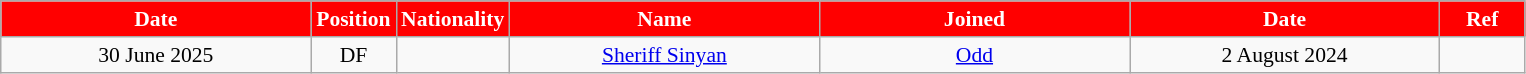<table class="wikitable"  style="text-align:center; font-size:90%; ">
<tr>
<th style="background:#ff0000; color:white; width:200px;">Date</th>
<th style="background:#ff0000; color:white; width:50px;">Position</th>
<th style="background:#ff0000; color:white; width:50px;">Nationality</th>
<th style="background:#ff0000; color:white; width:200px;">Name</th>
<th style="background:#ff0000; color:white; width:200px;">Joined</th>
<th style="background:#ff0000; color:white; width:200px;">Date</th>
<th style="background:#ff0000; color:white; width:50px;">Ref</th>
</tr>
<tr>
<td>30 June 2025</td>
<td>DF</td>
<td></td>
<td><a href='#'>Sheriff Sinyan</a></td>
<td><a href='#'>Odd</a></td>
<td>2 August 2024</td>
<td></td>
</tr>
</table>
